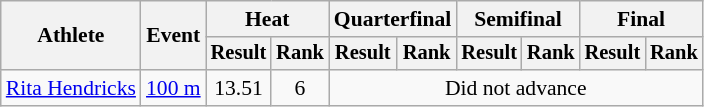<table class="wikitable" style="font-size:90%">
<tr>
<th rowspan="2">Athlete</th>
<th rowspan="2">Event</th>
<th colspan="2">Heat</th>
<th colspan="2">Quarterfinal</th>
<th colspan="2">Semifinal</th>
<th colspan="2">Final</th>
</tr>
<tr style="font-size:95%">
<th>Result</th>
<th>Rank</th>
<th>Result</th>
<th>Rank</th>
<th>Result</th>
<th>Rank</th>
<th>Result</th>
<th>Rank</th>
</tr>
<tr align=center>
<td align=left><a href='#'>Rita Hendricks</a></td>
<td align=left><a href='#'>100 m</a></td>
<td>13.51</td>
<td>6</td>
<td colspan=6>Did not advance</td>
</tr>
</table>
